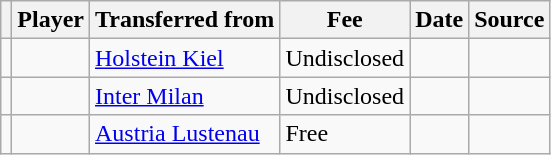<table class="wikitable plainrowheaders sortable">
<tr>
<th></th>
<th scope="col">Player</th>
<th>Transferred from</th>
<th style="width: 65px;">Fee</th>
<th scope="col">Date</th>
<th scope="col">Source</th>
</tr>
<tr>
<td align=center></td>
<td></td>
<td> <a href='#'>Holstein Kiel</a></td>
<td>Undisclosed</td>
<td></td>
<td></td>
</tr>
<tr>
<td align=center></td>
<td></td>
<td> <a href='#'>Inter Milan</a></td>
<td>Undisclosed</td>
<td></td>
<td></td>
</tr>
<tr>
<td align=center></td>
<td></td>
<td> <a href='#'>Austria Lustenau</a></td>
<td>Free</td>
<td></td>
<td></td>
</tr>
</table>
